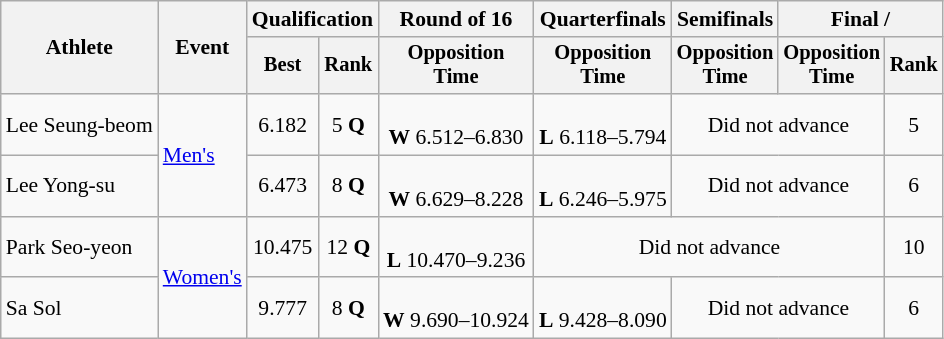<table class=wikitable style="font-size:90%; text-align:center;">
<tr>
<th rowspan="2">Athlete</th>
<th rowspan="2">Event</th>
<th colspan=2>Qualification</th>
<th>Round of 16</th>
<th>Quarterfinals</th>
<th>Semifinals</th>
<th colspan=2>Final / </th>
</tr>
<tr style="font-size:95%">
<th>Best</th>
<th>Rank</th>
<th>Opposition<br>Time</th>
<th>Opposition<br>Time</th>
<th>Opposition<br>Time</th>
<th>Opposition<br>Time</th>
<th>Rank</th>
</tr>
<tr>
<td align=left>Lee Seung-beom</td>
<td align=left rowspan=2><a href='#'>Men's</a></td>
<td>6.182</td>
<td>5 <strong>Q</strong></td>
<td><br><strong>W</strong> 6.512–6.830</td>
<td><br><strong>L</strong> 6.118–5.794</td>
<td colspan=2>Did not advance</td>
<td>5</td>
</tr>
<tr>
<td align=left>Lee Yong-su</td>
<td>6.473</td>
<td>8 <strong>Q</strong></td>
<td><br><strong>W</strong> 6.629–8.228</td>
<td><br><strong>L</strong> 6.246–5.975</td>
<td colspan=2>Did not advance</td>
<td>6</td>
</tr>
<tr>
<td align=left>Park Seo-yeon</td>
<td align=left rowspan=2><a href='#'>Women's</a></td>
<td>10.475</td>
<td>12 <strong>Q</strong></td>
<td><br><strong>L</strong> 10.470–9.236</td>
<td colspan=3>Did not advance</td>
<td>10</td>
</tr>
<tr>
<td align=left>Sa Sol</td>
<td>9.777</td>
<td>8 <strong>Q</strong></td>
<td><br><strong>W</strong> 9.690–10.924</td>
<td><br><strong>L</strong> 9.428–8.090</td>
<td colspan=2>Did not advance</td>
<td>6</td>
</tr>
</table>
